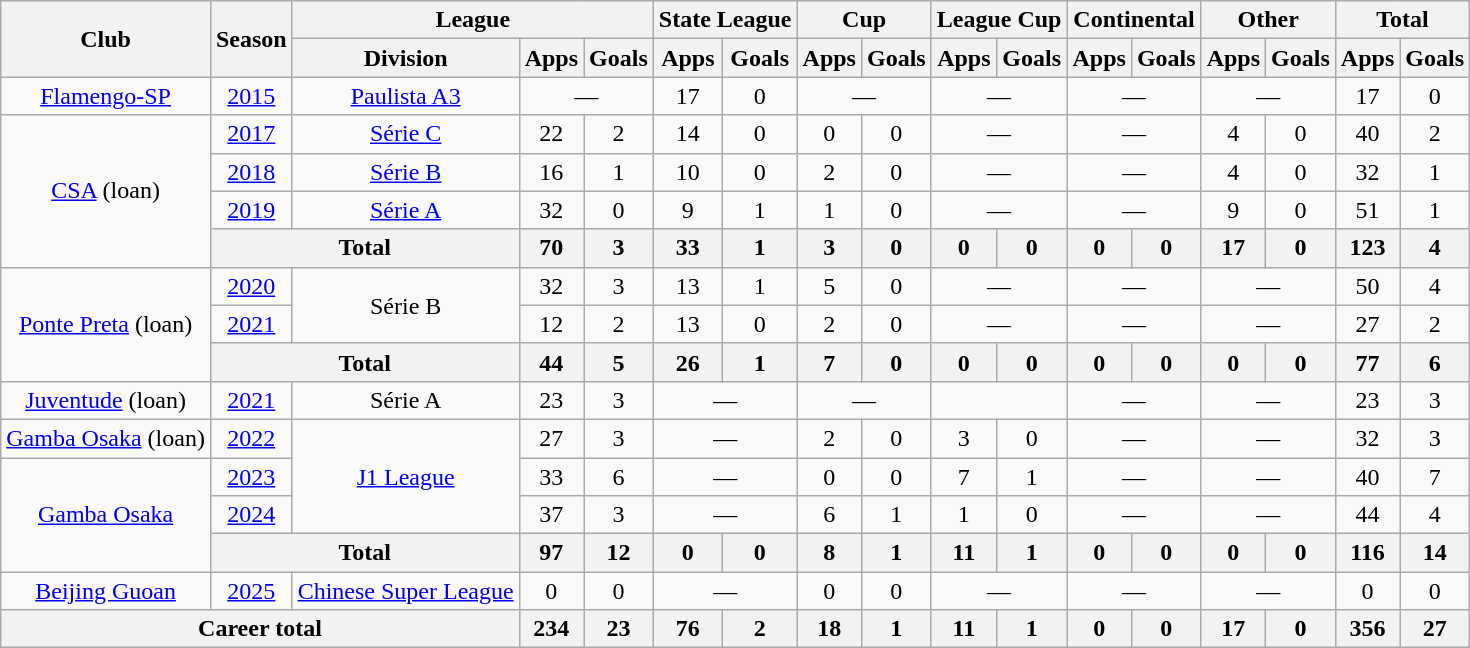<table class="wikitable" style="text-align: center;">
<tr>
<th rowspan="2">Club</th>
<th rowspan="2">Season</th>
<th colspan="3">League</th>
<th colspan="2">State League</th>
<th colspan="2">Cup</th>
<th colspan="2">League Cup</th>
<th colspan="2">Continental</th>
<th colspan="2">Other</th>
<th colspan="2">Total</th>
</tr>
<tr>
<th>Division</th>
<th>Apps</th>
<th>Goals</th>
<th>Apps</th>
<th>Goals</th>
<th>Apps</th>
<th>Goals</th>
<th>Apps</th>
<th>Goals</th>
<th>Apps</th>
<th>Goals</th>
<th>Apps</th>
<th>Goals</th>
<th>Apps</th>
<th>Goals</th>
</tr>
<tr>
<td valign="center"><a href='#'>Flamengo-SP</a></td>
<td><a href='#'>2015</a></td>
<td><a href='#'>Paulista A3</a></td>
<td colspan="2">—</td>
<td>17</td>
<td>0</td>
<td colspan="2">—</td>
<td colspan="2">—</td>
<td colspan="2">—</td>
<td colspan="2">—</td>
<td>17</td>
<td>0</td>
</tr>
<tr>
<td rowspan="4" valign="center"><a href='#'>CSA</a> (loan)</td>
<td><a href='#'>2017</a></td>
<td><a href='#'>Série C</a></td>
<td>22</td>
<td>2</td>
<td>14</td>
<td>0</td>
<td>0</td>
<td>0</td>
<td colspan="2">—</td>
<td colspan="2">—</td>
<td>4</td>
<td>0</td>
<td>40</td>
<td>2</td>
</tr>
<tr>
<td><a href='#'>2018</a></td>
<td><a href='#'>Série B</a></td>
<td>16</td>
<td>1</td>
<td>10</td>
<td>0</td>
<td>2</td>
<td>0</td>
<td colspan="2">—</td>
<td colspan="2">—</td>
<td>4</td>
<td>0</td>
<td>32</td>
<td>1</td>
</tr>
<tr>
<td><a href='#'>2019</a></td>
<td><a href='#'>Série A</a></td>
<td>32</td>
<td>0</td>
<td>9</td>
<td>1</td>
<td>1</td>
<td>0</td>
<td colspan="2">—</td>
<td colspan="2">—</td>
<td>9</td>
<td>0</td>
<td>51</td>
<td>1</td>
</tr>
<tr>
<th colspan="2">Total</th>
<th>70</th>
<th>3</th>
<th>33</th>
<th>1</th>
<th>3</th>
<th>0</th>
<th>0</th>
<th>0</th>
<th>0</th>
<th>0</th>
<th>17</th>
<th>0</th>
<th>123</th>
<th>4</th>
</tr>
<tr>
<td rowspan="3" valign="center"><a href='#'>Ponte Preta</a> (loan)</td>
<td><a href='#'>2020</a></td>
<td rowspan="2">Série B</td>
<td>32</td>
<td>3</td>
<td>13</td>
<td>1</td>
<td>5</td>
<td>0</td>
<td colspan="2">—</td>
<td colspan="2">—</td>
<td colspan="2">—</td>
<td>50</td>
<td>4</td>
</tr>
<tr>
<td><a href='#'>2021</a></td>
<td>12</td>
<td>2</td>
<td>13</td>
<td>0</td>
<td>2</td>
<td>0</td>
<td colspan="2">—</td>
<td colspan="2">—</td>
<td colspan="2">—</td>
<td>27</td>
<td>2</td>
</tr>
<tr>
<th colspan="2">Total</th>
<th>44</th>
<th>5</th>
<th>26</th>
<th>1</th>
<th>7</th>
<th>0</th>
<th>0</th>
<th>0</th>
<th>0</th>
<th>0</th>
<th>0</th>
<th>0</th>
<th>77</th>
<th>6</th>
</tr>
<tr>
<td valign="center"><a href='#'>Juventude</a> (loan)</td>
<td><a href='#'>2021</a></td>
<td>Série A</td>
<td>23</td>
<td>3</td>
<td colspan="2">—</td>
<td colspan="2">—</td>
<td colspan="2"></td>
<td colspan="2">—</td>
<td colspan="2">—</td>
<td>23</td>
<td>3</td>
</tr>
<tr>
<td valign="center"><a href='#'>Gamba Osaka</a> (loan)</td>
<td><a href='#'>2022</a></td>
<td rowspan="3"><a href='#'>J1 League</a></td>
<td>27</td>
<td>3</td>
<td colspan="2">—</td>
<td>2</td>
<td>0</td>
<td>3</td>
<td>0</td>
<td colspan="2">—</td>
<td colspan="2">—</td>
<td>32</td>
<td>3</td>
</tr>
<tr>
<td rowspan="3"><a href='#'>Gamba Osaka</a></td>
<td><a href='#'>2023</a></td>
<td>33</td>
<td>6</td>
<td colspan="2">—</td>
<td>0</td>
<td>0</td>
<td>7</td>
<td>1</td>
<td colspan="2">—</td>
<td colspan="2">—</td>
<td>40</td>
<td>7</td>
</tr>
<tr>
<td><a href='#'>2024</a></td>
<td>37</td>
<td>3</td>
<td colspan="2">—</td>
<td>6</td>
<td>1</td>
<td>1</td>
<td>0</td>
<td colspan="2">—</td>
<td colspan="2">—</td>
<td>44</td>
<td>4</td>
</tr>
<tr>
<th colspan="2">Total</th>
<th>97</th>
<th>12</th>
<th>0</th>
<th>0</th>
<th>8</th>
<th>1</th>
<th>11</th>
<th>1</th>
<th>0</th>
<th>0</th>
<th>0</th>
<th>0</th>
<th>116</th>
<th>14</th>
</tr>
<tr>
<td><a href='#'>Beijing Guoan</a></td>
<td><a href='#'>2025</a></td>
<td><a href='#'>Chinese Super League</a></td>
<td>0</td>
<td>0</td>
<td colspan="2">—</td>
<td>0</td>
<td>0</td>
<td colspan="2">—</td>
<td colspan="2">—</td>
<td colspan="2">—</td>
<td>0</td>
<td>0</td>
</tr>
<tr>
<th colspan="3"><strong>Career total</strong></th>
<th>234</th>
<th>23</th>
<th>76</th>
<th>2</th>
<th>18</th>
<th>1</th>
<th>11</th>
<th>1</th>
<th>0</th>
<th>0</th>
<th>17</th>
<th>0</th>
<th>356</th>
<th>27</th>
</tr>
</table>
